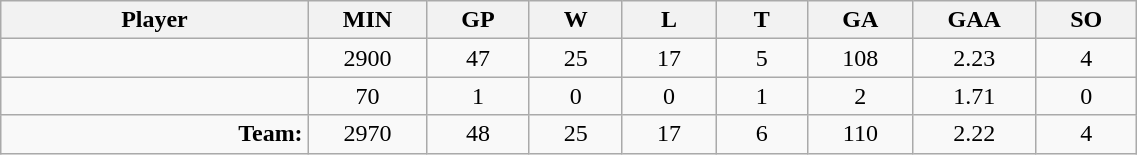<table class="wikitable sortable" width="60%">
<tr>
<th bgcolor="#DDDDFF" width="10%">Player</th>
<th width="3%" bgcolor="#DDDDFF" title="Minutes played">MIN</th>
<th width="3%" bgcolor="#DDDDFF" title="Games played in">GP</th>
<th width="3%" bgcolor="#DDDDFF" title="Wins">W</th>
<th width="3%" bgcolor="#DDDDFF"title="Losses">L</th>
<th width="3%" bgcolor="#DDDDFF" title="Ties">T</th>
<th width="3%" bgcolor="#DDDDFF" title="Goals against">GA</th>
<th width="3%" bgcolor="#DDDDFF" title="Goals against average">GAA</th>
<th width="3%" bgcolor="#DDDDFF"title="Shut-outs">SO</th>
</tr>
<tr align="center">
<td align="right"></td>
<td>2900</td>
<td>47</td>
<td>25</td>
<td>17</td>
<td>5</td>
<td>108</td>
<td>2.23</td>
<td>4</td>
</tr>
<tr align="center">
<td align="right"></td>
<td>70</td>
<td>1</td>
<td>0</td>
<td>0</td>
<td>1</td>
<td>2</td>
<td>1.71</td>
<td>0</td>
</tr>
<tr align="center">
<td align="right"><strong>Team:</strong></td>
<td>2970</td>
<td>48</td>
<td>25</td>
<td>17</td>
<td>6</td>
<td>110</td>
<td>2.22</td>
<td>4</td>
</tr>
</table>
